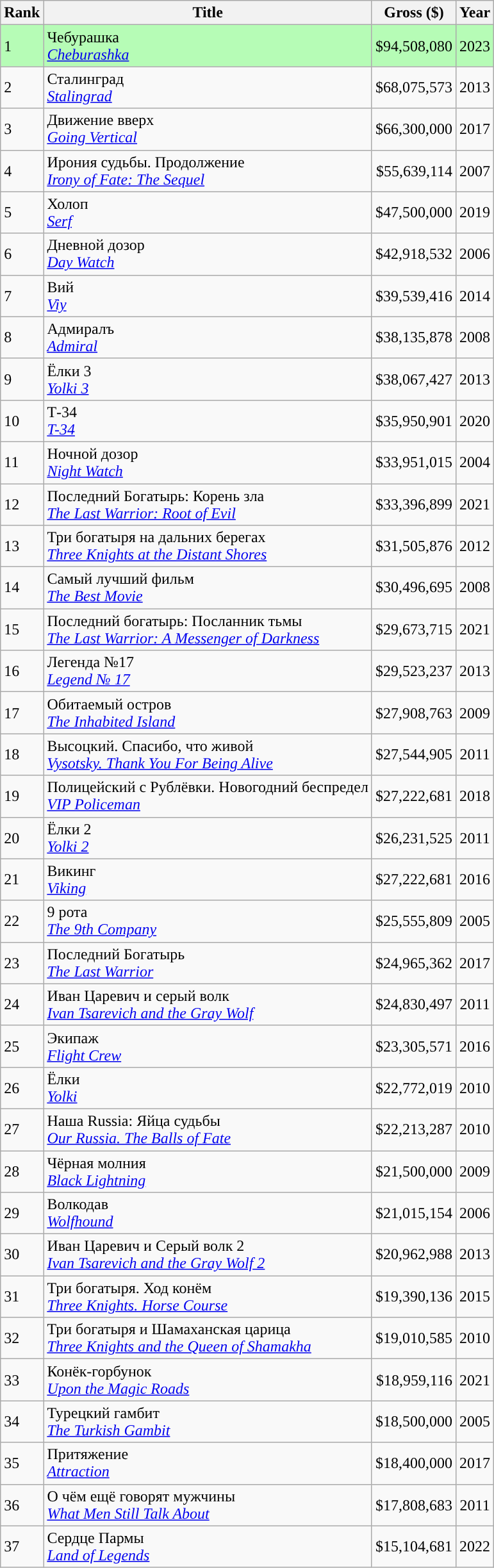<table class="wikitable sortable">
<tr>
<th scope="col">Rank</th>
<th scope="col">Title</th>
<th scope="col">Gross ($)</th>
<th scope="col">Year</th>
</tr>
<tr style="background:#b6fcb6">
<td>1</td>
<td>Чебурашка<br><em><a href='#'>Cheburashka</a></em></td>
<td align="right">$94,508,080</td>
<td style="text-align:center;">2023</td>
</tr>
<tr>
<td>2</td>
<td>Сталинград<br><em><a href='#'>Stalingrad</a></em></td>
<td align="right">$68,075,573</td>
<td style="text-align:center;">2013</td>
</tr>
<tr>
<td>3</td>
<td>Движение вверх<br><em><a href='#'>Going Vertical</a></em></td>
<td align="right">$66,300,000</td>
<td style="text-align:center;">2017</td>
</tr>
<tr>
<td>4</td>
<td>Ирония судьбы. Продолжение<br><em><a href='#'>Irony of Fate: The Sequel</a></em></td>
<td align="right">$55,639,114</td>
<td style="text-align:center;">2007</td>
</tr>
<tr>
<td>5</td>
<td>Холоп<br><em><a href='#'>Serf</a></em></td>
<td align="right">$47,500,000</td>
<td style="text-align:center;">2019</td>
</tr>
<tr>
<td>6</td>
<td>Дневной дозор<br><em><a href='#'>Day Watch</a></em></td>
<td align="right">$42,918,532</td>
<td style="text-align:center;">2006</td>
</tr>
<tr>
<td>7</td>
<td>Вий<br><em><a href='#'>Viy</a></em></td>
<td align="right">$39,539,416</td>
<td style="text-align:center;">2014</td>
</tr>
<tr>
<td>8</td>
<td>Адмиралъ<br><em><a href='#'>Admiral</a></em></td>
<td align="right">$38,135,878</td>
<td style="text-align:center;">2008</td>
</tr>
<tr>
<td>9</td>
<td>Ёлки 3<br><em><a href='#'>Yolki 3</a></em></td>
<td align="right">$38,067,427</td>
<td style="text-align:center;">2013</td>
</tr>
<tr>
<td>10</td>
<td>Т-34<br><em><a href='#'>T-34</a></em></td>
<td align="right">$35,950,901</td>
<td style="text-align:center;">2020</td>
</tr>
<tr>
<td>11</td>
<td>Ночной дозор<br><em><a href='#'>Night Watch</a></em></td>
<td align="right">$33,951,015</td>
<td style="text-align:center;">2004</td>
</tr>
<tr>
<td>12</td>
<td>‏Последний Богатырь: Корень зла<br><em><a href='#'>The Last Warrior: Root of Evil</a></em></td>
<td align="right">$33,396,899</td>
<td style="text-align:center;">2021</td>
</tr>
<tr>
<td>13</td>
<td>Три богатыря на дальних берегах<br><em><a href='#'>Three Knights at the Distant Shores</a></em></td>
<td align="right">$31,505,876</td>
<td style="text-align:center;">2012</td>
</tr>
<tr>
<td>14</td>
<td>Самый лучший фильм<br><em><a href='#'>The Best Movie</a></em></td>
<td align="right">$30,496,695</td>
<td style="text-align:center;">2008</td>
</tr>
<tr>
<td>15</td>
<td>Последний богатырь: Посланник тьмы<br><em><a href='#'>The Last Warrior: A Messenger of Darkness</a></em></td>
<td align="right">$29,673,715</td>
<td style="text-align:center;">2021</td>
</tr>
<tr>
<td>16</td>
<td>Легенда №17<br><em><a href='#'>Legend № 17</a></em></td>
<td align="right">$29,523,237</td>
<td style="text-align:center;">2013</td>
</tr>
<tr>
<td>17</td>
<td>Обитаемый остров<br><em><a href='#'>The Inhabited Island</a></em></td>
<td align="right">$27,908,763</td>
<td style="text-align:center;">2009</td>
</tr>
<tr>
<td>18</td>
<td>Высоцкий. Спасибо, что живой<br><em><a href='#'>Vysotsky. Thank You For Being Alive</a></em></td>
<td align="right">$27,544,905</td>
<td style="text-align:center;">2011</td>
</tr>
<tr>
<td>19</td>
<td>Полицейский с Рублёвки. Новогодний беспредел<br><em><a href='#'>VIP Policeman</a></em></td>
<td align="right">$27,222,681</td>
<td style="text-align:center;">2018</td>
</tr>
<tr>
<td>20</td>
<td>Ёлки 2<br><em><a href='#'>Yolki 2</a></em></td>
<td align="right">$26,231,525</td>
<td style="text-align:center;">2011</td>
</tr>
<tr>
<td>21</td>
<td>Викинг<br><em><a href='#'>Viking</a></em></td>
<td align="right">$27,222,681</td>
<td style="text-align:center;">2016</td>
</tr>
<tr>
<td>22</td>
<td>9 рота<br><em><a href='#'>The 9th Company</a></em></td>
<td align="right">$25,555,809</td>
<td style="text-align:center;">2005</td>
</tr>
<tr>
<td>23</td>
<td>Последний Богатырь<br><em><a href='#'>The Last Warrior</a></em></td>
<td align="right">$24,965,362</td>
<td style="text-align:center;">2017</td>
</tr>
<tr>
<td>24</td>
<td>Иван Царевич и серый волк<br><em><a href='#'>Ivan Tsarevich and the Gray Wolf</a></em></td>
<td align="right">$24,830,497</td>
<td style="text-align:center;">2011</td>
</tr>
<tr>
<td>25</td>
<td>Экипаж<br><em><a href='#'>Flight Crew</a></em></td>
<td align="right">$23,305,571</td>
<td style="text-align:center;">2016</td>
</tr>
<tr>
<td>26</td>
<td>Ёлки<br><em><a href='#'>Yolki</a></em></td>
<td align="right">$22,772,019</td>
<td style="text-align:center;">2010</td>
</tr>
<tr>
<td>27</td>
<td>Наша Russia: Яйца судьбы<br><em><a href='#'>Our Russia. The Balls of Fate</a></em></td>
<td align="right">$22,213,287</td>
<td style="text-align:center;">2010</td>
</tr>
<tr>
<td>28</td>
<td>Чёрная молния<br><em><a href='#'>Black Lightning</a></em></td>
<td align="right">$21,500,000</td>
<td style="text-align:center;">2009</td>
</tr>
<tr>
<td>29</td>
<td>Волкодав<br><em><a href='#'>Wolfhound</a></em></td>
<td align="right">$21,015,154</td>
<td style="text-align:center;">2006</td>
</tr>
<tr>
<td>30</td>
<td>Иван Царевич и Серый волк 2<br><em><a href='#'>Ivan Tsarevich and the Gray Wolf 2</a></em></td>
<td align="right">$20,962,988</td>
<td style="text-align:center;">2013</td>
</tr>
<tr>
<td>31</td>
<td>Три богатыря. Ход конём<br><em><a href='#'>Three Knights. Horse Course</a></em></td>
<td align="right">$19,390,136</td>
<td style="text-align:center;">2015</td>
</tr>
<tr>
<td>32</td>
<td>Три богатыря и Шамаханская царица<br><em><a href='#'>Three Knights and the Queen of Shamakha</a></em></td>
<td align="right">$19,010,585</td>
<td style="text-align:center;">2010</td>
</tr>
<tr>
<td>33</td>
<td>Конёк-горбунок<br><em><a href='#'>Upon the Magic Roads</a></em></td>
<td align="right">$18,959,116</td>
<td style="text-align:center;">2021</td>
</tr>
<tr>
<td>34</td>
<td>Турецкий гамбит<br><em><a href='#'>The Turkish Gambit</a></em></td>
<td align="right">$18,500,000</td>
<td style="text-align:center;">2005</td>
</tr>
<tr>
<td>35</td>
<td>Притяжение<br><em><a href='#'>Attraction</a></em></td>
<td align="right">$18,400,000</td>
<td style="text-align:center;">2017</td>
</tr>
<tr>
<td>36</td>
<td>О чём ещё говорят мужчины<br><em><a href='#'>What Men Still Talk About</a></em></td>
<td align="right">$17,808,683</td>
<td style="text-align:center;">2011</td>
</tr>
<tr>
<td>37</td>
<td>Сердце Пармы<br><em><a href='#'>Land of Legends</a></em></td>
<td align="right">$15,104,681</td>
<td style="text-align:center;">2022</td>
</tr>
</table>
